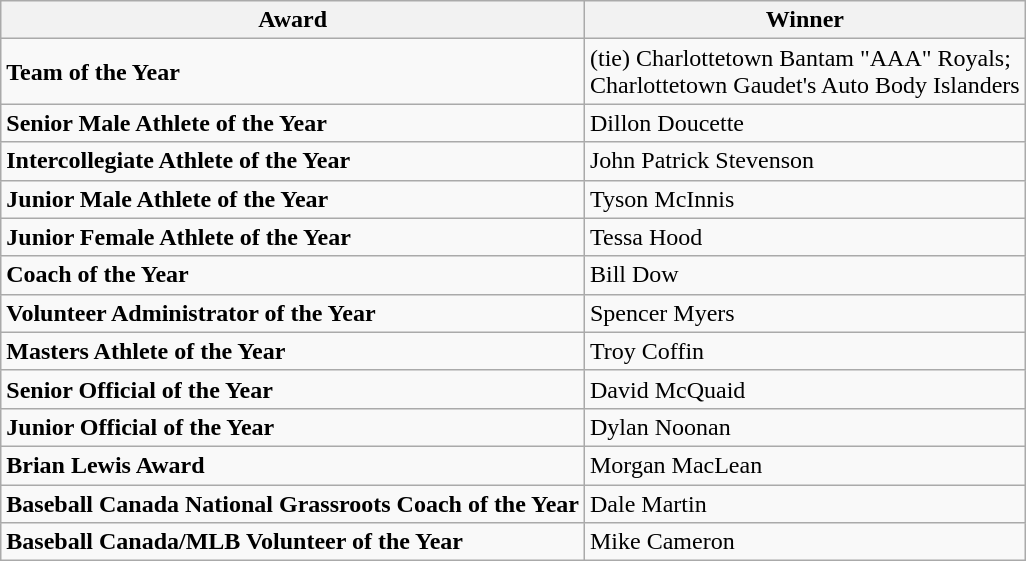<table class="wikitable">
<tr>
<th>Award</th>
<th>Winner</th>
</tr>
<tr>
<td><strong>Team of the Year</strong></td>
<td>(tie) Charlottetown Bantam "AAA" Royals;<br>Charlottetown Gaudet's Auto Body Islanders</td>
</tr>
<tr>
<td><strong>Senior Male Athlete of the Year</strong></td>
<td>Dillon Doucette</td>
</tr>
<tr>
<td><strong>Intercollegiate Athlete of the Year</strong></td>
<td>John Patrick Stevenson</td>
</tr>
<tr>
<td><strong>Junior Male Athlete of the Year</strong></td>
<td>Tyson McInnis</td>
</tr>
<tr>
<td><strong>Junior Female Athlete of the Year</strong></td>
<td>Tessa Hood</td>
</tr>
<tr>
<td><strong>Coach of the Year</strong></td>
<td>Bill Dow</td>
</tr>
<tr>
<td><strong>Volunteer Administrator of the Year</strong></td>
<td>Spencer Myers</td>
</tr>
<tr>
<td><strong>Masters Athlete of the Year</strong></td>
<td>Troy Coffin</td>
</tr>
<tr>
<td><strong>Senior Official of the Year</strong></td>
<td>David McQuaid</td>
</tr>
<tr>
<td><strong>Junior Official of the Year</strong></td>
<td>Dylan Noonan</td>
</tr>
<tr>
<td><strong>Brian Lewis Award</strong></td>
<td>Morgan MacLean</td>
</tr>
<tr>
<td><strong>Baseball Canada National Grassroots Coach of the Year</strong></td>
<td>Dale Martin</td>
</tr>
<tr>
<td><strong>Baseball Canada/MLB Volunteer of the Year</strong></td>
<td>Mike Cameron</td>
</tr>
</table>
